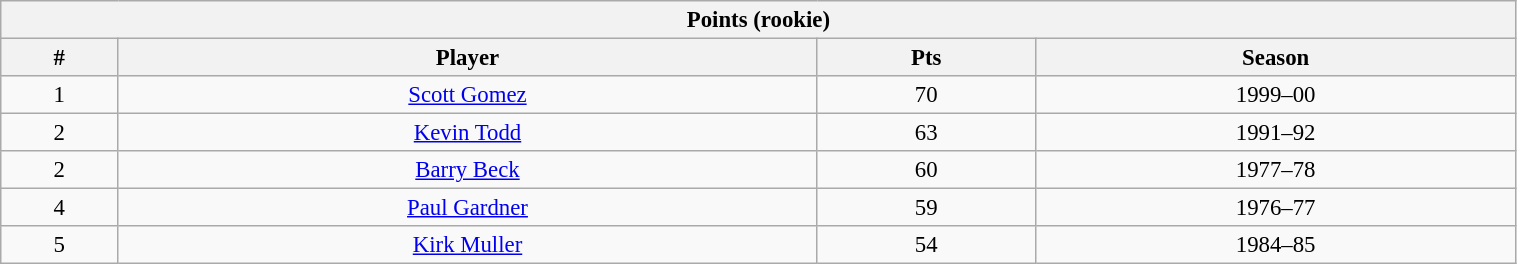<table class="wikitable" style="text-align: center; font-size: 95%" width="80%">
<tr>
<th colspan="4">Points (rookie)</th>
</tr>
<tr>
<th>#</th>
<th>Player</th>
<th>Pts</th>
<th>Season</th>
</tr>
<tr>
<td>1</td>
<td><a href='#'>Scott Gomez</a></td>
<td>70</td>
<td>1999–00</td>
</tr>
<tr>
<td>2</td>
<td><a href='#'>Kevin Todd</a></td>
<td>63</td>
<td>1991–92</td>
</tr>
<tr>
<td>2</td>
<td><a href='#'>Barry Beck</a></td>
<td>60</td>
<td>1977–78</td>
</tr>
<tr>
<td>4</td>
<td><a href='#'>Paul Gardner</a></td>
<td>59</td>
<td>1976–77</td>
</tr>
<tr>
<td>5</td>
<td><a href='#'>Kirk Muller</a></td>
<td>54</td>
<td>1984–85</td>
</tr>
</table>
